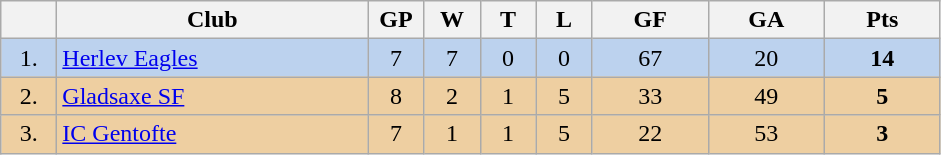<table class="wikitable">
<tr>
<th width="30"></th>
<th width="200">Club</th>
<th width="30">GP</th>
<th width="30">W</th>
<th width="30">T</th>
<th width="30">L</th>
<th width="70">GF</th>
<th width="70">GA</th>
<th width="70">Pts</th>
</tr>
<tr bgcolor="#BCD2EE" align="center">
<td>1.</td>
<td align="left"><a href='#'>Herlev Eagles</a></td>
<td>7</td>
<td>7</td>
<td>0</td>
<td>0</td>
<td>67</td>
<td>20</td>
<td><strong>14</strong></td>
</tr>
<tr bgcolor="#EECFA1" align="center">
<td>2.</td>
<td align="left"><a href='#'>Gladsaxe SF</a></td>
<td>8</td>
<td>2</td>
<td>1</td>
<td>5</td>
<td>33</td>
<td>49</td>
<td><strong>5</strong></td>
</tr>
<tr bgcolor="#EECFA1" align="center">
<td>3.</td>
<td align="left"><a href='#'>IC Gentofte</a></td>
<td>7</td>
<td>1</td>
<td>1</td>
<td>5</td>
<td>22</td>
<td>53</td>
<td><strong>3</strong></td>
</tr>
</table>
